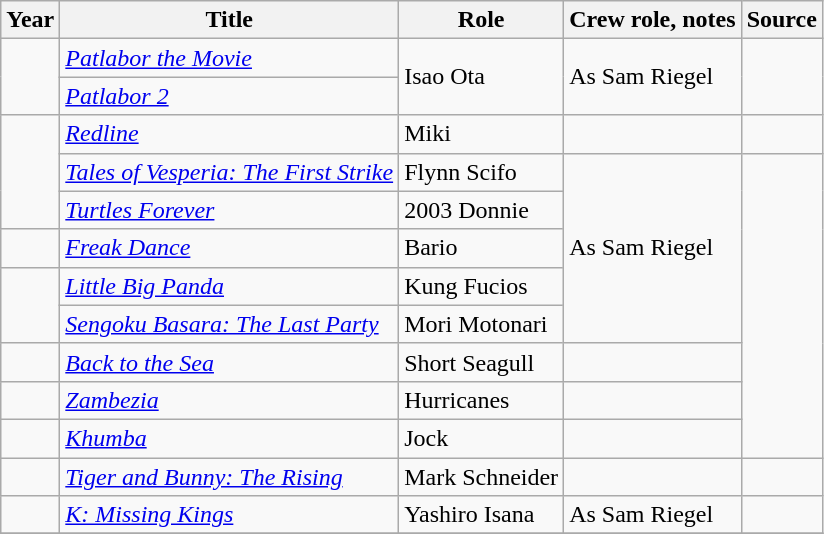<table class="wikitable sortable plainrowheaders">
<tr>
<th>Year</th>
<th>Title</th>
<th>Role</th>
<th class="unsortable">Crew role, notes</th>
<th class="unsortable">Source</th>
</tr>
<tr>
<td rowspan="2"></td>
<td><em><a href='#'>Patlabor the Movie</a></em></td>
<td rowspan="2">Isao Ota</td>
<td rowspan="2">As Sam Riegel</td>
<td rowspan="2"></td>
</tr>
<tr>
<td><em><a href='#'>Patlabor 2</a></em></td>
</tr>
<tr>
<td rowspan="3"></td>
<td><em><a href='#'>Redline</a></em></td>
<td>Miki</td>
<td></td>
<td></td>
</tr>
<tr>
<td><em><a href='#'>Tales of Vesperia: The First Strike</a></em></td>
<td>Flynn Scifo</td>
<td rowspan="5">As Sam Riegel</td>
<td rowspan="8"></td>
</tr>
<tr>
<td><em><a href='#'>Turtles Forever</a></em></td>
<td>2003 Donnie</td>
</tr>
<tr>
<td></td>
<td><em><a href='#'>Freak Dance</a></em></td>
<td>Bario</td>
</tr>
<tr>
<td rowspan=2></td>
<td><em><a href='#'>Little Big Panda</a></em></td>
<td>Kung Fucios</td>
</tr>
<tr>
<td><em><a href='#'>Sengoku Basara: The Last Party</a></em></td>
<td>Mori Motonari</td>
</tr>
<tr>
<td></td>
<td><em><a href='#'>Back to the Sea</a></em></td>
<td>Short Seagull</td>
<td></td>
</tr>
<tr>
<td></td>
<td><em><a href='#'>Zambezia</a></em></td>
<td>Hurricanes</td>
<td></td>
</tr>
<tr>
<td></td>
<td><em><a href='#'>Khumba</a></em></td>
<td>Jock</td>
<td></td>
</tr>
<tr>
<td></td>
<td><em><a href='#'>Tiger and Bunny: The Rising</a></em></td>
<td>Mark Schneider</td>
<td></td>
<td></td>
</tr>
<tr>
<td></td>
<td><em><a href='#'>K: Missing Kings</a></em></td>
<td>Yashiro Isana</td>
<td>As Sam Riegel</td>
<td></td>
</tr>
<tr>
</tr>
</table>
